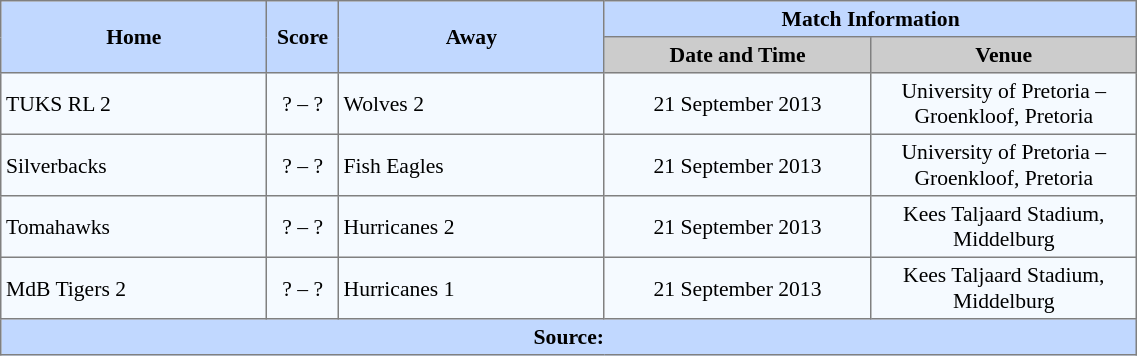<table border=1 style="border-collapse:collapse; font-size:90%; text-align:center;" cellpadding=3 cellspacing=0 width=60%>
<tr bgcolor=#C1D8FF>
<th rowspan=2 width=20%>Home</th>
<th rowspan=2 width=5%>Score</th>
<th rowspan=2 width=20%>Away</th>
<th colspan=6>Match Information</th>
</tr>
<tr bgcolor=#CCCCCC>
<th width=20%>Date and Time</th>
<th width=20%>Venue</th>
</tr>
<tr bgcolor=#F5FAFF>
<td align=left>TUKS RL 2</td>
<td>? – ?</td>
<td align=left>Wolves 2</td>
<td>21 September 2013</td>
<td>University of Pretoria – Groenkloof, Pretoria</td>
</tr>
<tr bgcolor=#F5FAFF>
<td align=left>Silverbacks</td>
<td>? – ?</td>
<td align=left>Fish Eagles</td>
<td>21 September 2013</td>
<td>University of Pretoria – Groenkloof, Pretoria</td>
</tr>
<tr bgcolor=#F5FAFF>
<td align=left>Tomahawks</td>
<td>? – ?</td>
<td align=left>Hurricanes 2</td>
<td>21 September 2013</td>
<td>Kees Taljaard Stadium, Middelburg</td>
</tr>
<tr bgcolor=#F5FAFF>
<td align=left>MdB Tigers 2</td>
<td>? – ?</td>
<td align=left>Hurricanes 1</td>
<td>21 September 2013</td>
<td>Kees Taljaard Stadium, Middelburg</td>
</tr>
<tr bgcolor=#C1D8FF>
<th colspan=12>Source:</th>
</tr>
</table>
